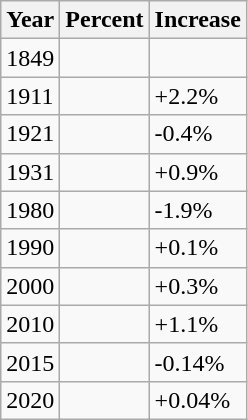<table class="wikitable">
<tr>
<th>Year</th>
<th>Percent</th>
<th>Increase</th>
</tr>
<tr>
<td>1849</td>
<td></td>
<td></td>
</tr>
<tr>
<td>1911</td>
<td></td>
<td> +2.2%</td>
</tr>
<tr>
<td>1921</td>
<td></td>
<td> -0.4%</td>
</tr>
<tr>
<td>1931</td>
<td></td>
<td> +0.9%</td>
</tr>
<tr>
<td>1980</td>
<td></td>
<td> -1.9%</td>
</tr>
<tr>
<td>1990</td>
<td></td>
<td> +0.1%</td>
</tr>
<tr>
<td>2000</td>
<td></td>
<td> +0.3%</td>
</tr>
<tr>
<td>2010</td>
<td></td>
<td> +1.1%</td>
</tr>
<tr>
<td>2015</td>
<td></td>
<td> -0.14%</td>
</tr>
<tr>
<td>2020</td>
<td></td>
<td> +0.04%</td>
</tr>
</table>
